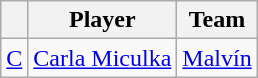<table class="wikitable">
<tr>
<th style="text-align:center;"></th>
<th style="text-align:center;">Player</th>
<th style="text-align:center;">Team</th>
</tr>
<tr>
<td style="text-align:center;"><a href='#'>C</a></td>
<td> <a href='#'>Carla Miculka</a></td>
<td><a href='#'>Malvín</a></td>
</tr>
</table>
